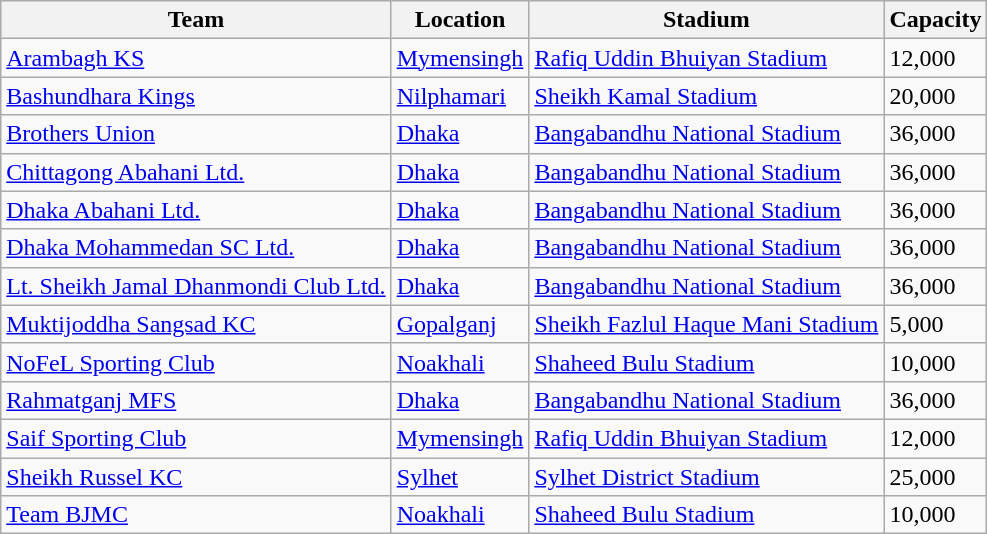<table class="wikitable sortable">
<tr>
<th>Team</th>
<th>Location</th>
<th>Stadium</th>
<th>Capacity</th>
</tr>
<tr>
<td><a href='#'>Arambagh KS</a></td>
<td><a href='#'>Mymensingh</a></td>
<td><a href='#'>Rafiq Uddin Bhuiyan Stadium</a></td>
<td>12,000</td>
</tr>
<tr>
<td><a href='#'>Bashundhara Kings</a></td>
<td><a href='#'>Nilphamari</a></td>
<td><a href='#'>Sheikh Kamal Stadium</a></td>
<td>20,000</td>
</tr>
<tr>
<td><a href='#'>Brothers Union</a></td>
<td><a href='#'>Dhaka</a></td>
<td><a href='#'>Bangabandhu National Stadium</a></td>
<td>36,000</td>
</tr>
<tr>
<td><a href='#'>Chittagong Abahani Ltd.</a></td>
<td><a href='#'>Dhaka</a></td>
<td><a href='#'>Bangabandhu National Stadium</a></td>
<td>36,000</td>
</tr>
<tr>
<td><a href='#'>Dhaka Abahani Ltd.</a></td>
<td><a href='#'>Dhaka</a></td>
<td><a href='#'>Bangabandhu National Stadium</a></td>
<td>36,000</td>
</tr>
<tr>
<td><a href='#'>Dhaka Mohammedan SC Ltd.</a></td>
<td><a href='#'>Dhaka</a></td>
<td><a href='#'>Bangabandhu National Stadium</a></td>
<td>36,000</td>
</tr>
<tr>
<td><a href='#'>Lt. Sheikh Jamal Dhanmondi Club Ltd.</a></td>
<td><a href='#'>Dhaka</a></td>
<td><a href='#'>Bangabandhu National Stadium</a></td>
<td>36,000</td>
</tr>
<tr>
<td><a href='#'>Muktijoddha Sangsad KC</a></td>
<td><a href='#'>Gopalganj</a></td>
<td><a href='#'>Sheikh Fazlul Haque Mani Stadium</a></td>
<td>5,000</td>
</tr>
<tr>
<td><a href='#'>NoFeL Sporting Club</a></td>
<td><a href='#'>Noakhali</a></td>
<td><a href='#'>Shaheed Bulu Stadium</a></td>
<td>10,000</td>
</tr>
<tr>
<td><a href='#'>Rahmatganj MFS</a></td>
<td><a href='#'>Dhaka</a></td>
<td><a href='#'>Bangabandhu National Stadium</a></td>
<td>36,000</td>
</tr>
<tr>
<td><a href='#'>Saif Sporting Club</a></td>
<td><a href='#'>Mymensingh</a></td>
<td><a href='#'>Rafiq Uddin Bhuiyan Stadium</a></td>
<td>12,000</td>
</tr>
<tr>
<td><a href='#'>Sheikh Russel KC</a></td>
<td><a href='#'>Sylhet</a></td>
<td><a href='#'>Sylhet District Stadium</a></td>
<td>25,000</td>
</tr>
<tr>
<td><a href='#'>Team BJMC</a></td>
<td><a href='#'>Noakhali</a></td>
<td><a href='#'>Shaheed Bulu Stadium</a></td>
<td>10,000</td>
</tr>
</table>
